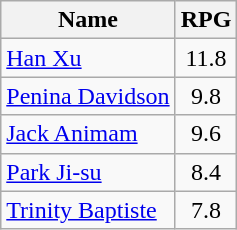<table class=wikitable>
<tr>
<th>Name</th>
<th>RPG</th>
</tr>
<tr>
<td> <a href='#'>Han Xu</a></td>
<td align=center>11.8</td>
</tr>
<tr>
<td> <a href='#'>Penina Davidson</a></td>
<td align=center>9.8</td>
</tr>
<tr>
<td> <a href='#'>Jack Animam</a></td>
<td align=center>9.6</td>
</tr>
<tr>
<td> <a href='#'>Park Ji-su</a></td>
<td align=center>8.4</td>
</tr>
<tr>
<td> <a href='#'>Trinity Baptiste</a></td>
<td align=center>7.8</td>
</tr>
</table>
